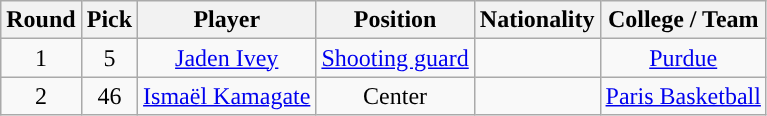<table class="wikitable sortable sortable">
<tr>
<th>Round</th>
<th>Pick</th>
<th>Player</th>
<th>Position</th>
<th>Nationality</th>
<th>College / Team</th>
</tr>
<tr style="text-align: center">
<td>1</td>
<td>5</td>
<td><a href='#'>Jaden Ivey</a></td>
<td><a href='#'>Shooting guard</a></td>
<td></td>
<td><a href='#'>Purdue</a></td>
</tr>
<tr style="text-align: center">
<td>2</td>
<td>46</td>
<td><a href='#'>Ismaël Kamagate</a></td>
<td>Center</td>
<td></td>
<td><a href='#'>Paris Basketball</a></td>
</tr>
</table>
